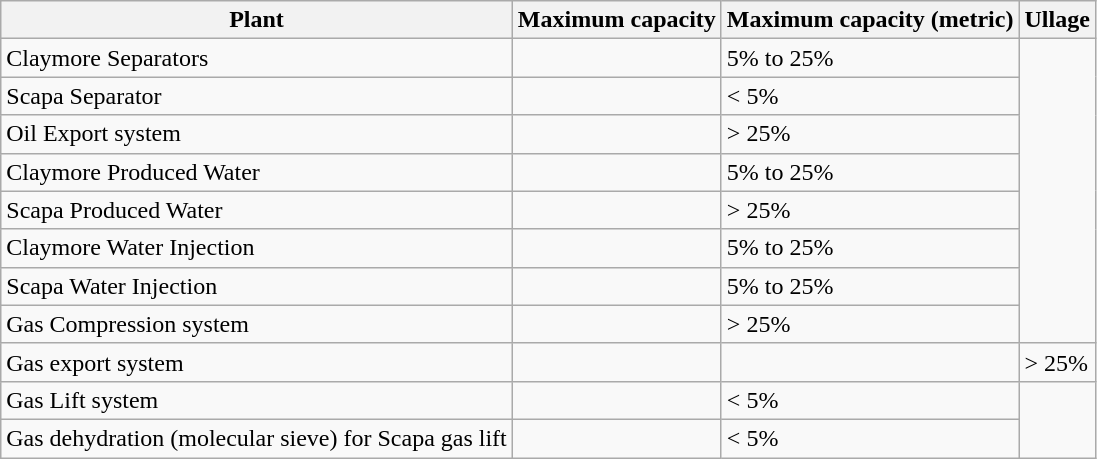<table class="wikitable">
<tr>
<th>Plant</th>
<th>Maximum capacity</th>
<th>Maximum capacity (metric)</th>
<th>Ullage</th>
</tr>
<tr>
<td>Claymore Separators</td>
<td></td>
<td>5% to 25%</td>
</tr>
<tr>
<td>Scapa Separator</td>
<td></td>
<td>< 5%</td>
</tr>
<tr>
<td>Oil Export system</td>
<td></td>
<td>> 25%</td>
</tr>
<tr>
<td>Claymore Produced Water</td>
<td></td>
<td>5% to 25%</td>
</tr>
<tr>
<td>Scapa Produced Water</td>
<td></td>
<td>> 25%</td>
</tr>
<tr>
<td>Claymore Water Injection</td>
<td></td>
<td>5% to 25%</td>
</tr>
<tr>
<td>Scapa Water Injection</td>
<td></td>
<td>5% to 25%</td>
</tr>
<tr>
<td>Gas Compression system</td>
<td></td>
<td>> 25%</td>
</tr>
<tr>
<td>Gas export system</td>
<td></td>
<td></td>
<td>> 25%</td>
</tr>
<tr>
<td>Gas Lift system</td>
<td></td>
<td>< 5%</td>
</tr>
<tr>
<td>Gas dehydration (molecular sieve) for Scapa  gas lift</td>
<td></td>
<td>< 5%</td>
</tr>
</table>
